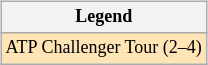<table>
<tr valign=top>
<td><br><table class=wikitable style=font-size:75%>
<tr>
<th>Legend</th>
</tr>
<tr bgcolor=moccasin>
<td>ATP Challenger Tour (2–4)</td>
</tr>
</table>
</td>
<td></td>
</tr>
</table>
